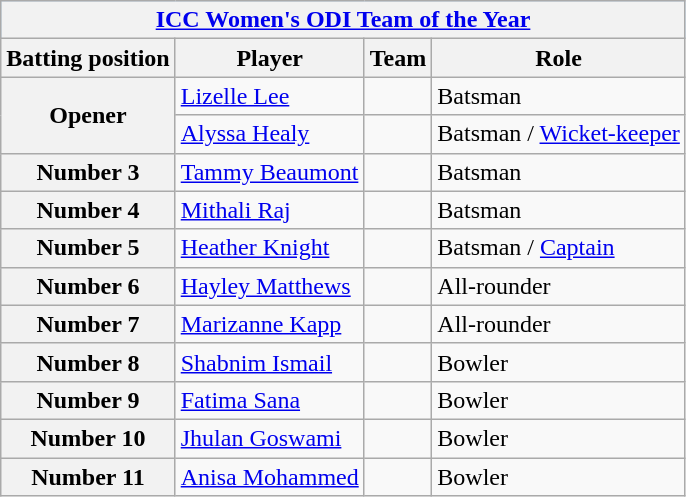<table class="wikitable plainrowheaders">
<tr style="background:#9cf;">
<th colspan="5"><a href='#'>ICC Women's ODI Team of the Year</a></th>
</tr>
<tr>
<th>Batting position</th>
<th>Player</th>
<th>Team</th>
<th>Role</th>
</tr>
<tr>
<th scope=row style=text-align:center; rowspan=2>Opener</th>
<td><a href='#'>Lizelle Lee</a></td>
<td></td>
<td>Batsman</td>
</tr>
<tr>
<td><a href='#'>Alyssa Healy</a></td>
<td></td>
<td>Batsman / <a href='#'>Wicket-keeper</a></td>
</tr>
<tr>
<th scope=row style=text-align:center;>Number 3</th>
<td><a href='#'>Tammy Beaumont</a></td>
<td></td>
<td>Batsman</td>
</tr>
<tr>
<th scope=row style=text-align:center;>Number 4</th>
<td><a href='#'>Mithali Raj</a></td>
<td></td>
<td>Batsman</td>
</tr>
<tr>
<th scope=row style=text-align:center;>Number 5</th>
<td><a href='#'>Heather Knight</a></td>
<td></td>
<td>Batsman / <a href='#'>Captain</a></td>
</tr>
<tr>
<th scope=row style=text-align:center;>Number 6</th>
<td><a href='#'>Hayley Matthews</a></td>
<td></td>
<td>All-rounder</td>
</tr>
<tr>
<th scope=row style=text-align:center;>Number 7</th>
<td><a href='#'>Marizanne Kapp</a></td>
<td></td>
<td>All-rounder</td>
</tr>
<tr>
<th scope=row style=text-align:center;>Number 8</th>
<td><a href='#'>Shabnim Ismail</a></td>
<td></td>
<td>Bowler</td>
</tr>
<tr>
<th scope=row style=text-align:center;>Number 9</th>
<td><a href='#'>Fatima Sana</a></td>
<td></td>
<td>Bowler</td>
</tr>
<tr>
<th scope=row style=text-align:center;>Number 10</th>
<td><a href='#'>Jhulan Goswami</a></td>
<td></td>
<td>Bowler</td>
</tr>
<tr>
<th scope=row style=text-align:center;>Number 11</th>
<td><a href='#'>Anisa Mohammed</a></td>
<td></td>
<td>Bowler</td>
</tr>
</table>
